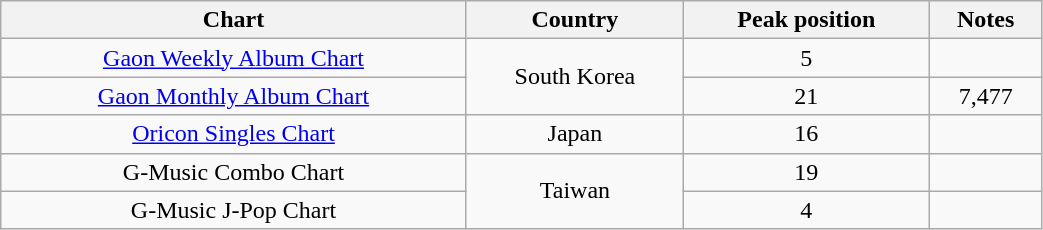<table class="wikitable" style="text-align:center; width:55%">
<tr>
<th>Chart</th>
<th>Country</th>
<th>Peak position</th>
<th>Notes</th>
</tr>
<tr>
<td><a href='#'>Gaon Weekly Album Chart</a></td>
<td rowspan=2>South Korea</td>
<td>5</td>
<td></td>
</tr>
<tr>
<td><a href='#'>Gaon Monthly Album Chart</a></td>
<td>21</td>
<td>7,477</td>
</tr>
<tr>
<td><a href='#'>Oricon Singles Chart</a></td>
<td>Japan</td>
<td>16</td>
<td></td>
</tr>
<tr>
<td>G-Music Combo Chart</td>
<td rowspan=3>Taiwan</td>
<td>19</td>
<td></td>
</tr>
<tr>
<td>G-Music J-Pop Chart</td>
<td>4</td>
<td></td>
</tr>
</table>
